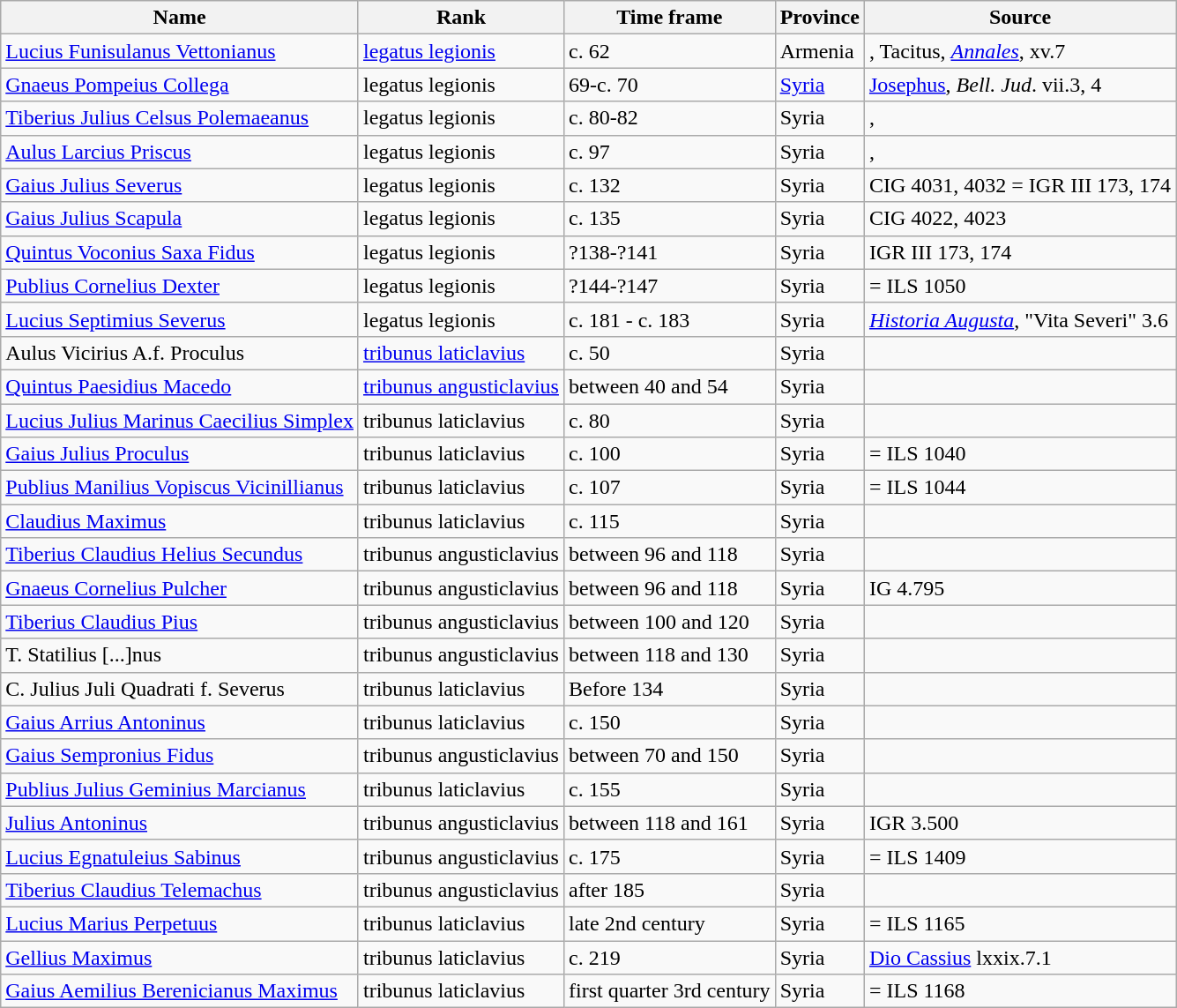<table class="wikitable sortable">
<tr style="vertical-align: top;">
<th>Name</th>
<th>Rank</th>
<th>Time frame</th>
<th>Province</th>
<th>Source</th>
</tr>
<tr>
<td><a href='#'>Lucius Funisulanus Vettonianus</a></td>
<td><a href='#'>legatus legionis</a></td>
<td>c. 62</td>
<td>Armenia</td>
<td>, Tacitus, <em><a href='#'>Annales</a></em>, xv.7</td>
</tr>
<tr>
<td><a href='#'>Gnaeus Pompeius Collega</a></td>
<td>legatus legionis</td>
<td>69-c. 70</td>
<td><a href='#'>Syria</a></td>
<td><a href='#'>Josephus</a>, <em>Bell. Jud</em>. vii.3, 4</td>
</tr>
<tr>
<td><a href='#'>Tiberius Julius Celsus Polemaeanus</a></td>
<td>legatus legionis</td>
<td>c. 80-82</td>
<td>Syria</td>
<td>, </td>
</tr>
<tr>
<td><a href='#'>Aulus Larcius Priscus</a></td>
<td>legatus legionis</td>
<td>c. 97</td>
<td>Syria</td>
<td>, </td>
</tr>
<tr>
<td><a href='#'>Gaius Julius Severus</a></td>
<td>legatus legionis</td>
<td>c. 132</td>
<td>Syria</td>
<td>CIG 4031, 4032 = IGR III 173, 174</td>
</tr>
<tr>
<td><a href='#'>Gaius Julius Scapula</a></td>
<td>legatus legionis</td>
<td>c. 135</td>
<td>Syria</td>
<td>CIG 4022, 4023</td>
</tr>
<tr>
<td><a href='#'>Quintus Voconius Saxa Fidus</a></td>
<td>legatus legionis</td>
<td>?138-?141</td>
<td>Syria</td>
<td>IGR III 173, 174</td>
</tr>
<tr>
<td><a href='#'>Publius Cornelius Dexter</a></td>
<td>legatus legionis</td>
<td>?144-?147</td>
<td>Syria</td>
<td> = ILS 1050</td>
</tr>
<tr>
<td><a href='#'>Lucius Septimius Severus</a></td>
<td>legatus legionis</td>
<td>c. 181 - c. 183</td>
<td>Syria</td>
<td><em><a href='#'>Historia Augusta</a></em>, "Vita Severi" 3.6</td>
</tr>
<tr>
<td>Aulus Vicirius A.f. Proculus</td>
<td><a href='#'>tribunus laticlavius</a></td>
<td>c. 50</td>
<td>Syria</td>
<td></td>
</tr>
<tr>
<td><a href='#'>Quintus Paesidius Macedo</a></td>
<td><a href='#'>tribunus angusticlavius</a></td>
<td>between 40 and 54</td>
<td>Syria</td>
<td></td>
</tr>
<tr>
<td><a href='#'>Lucius Julius Marinus Caecilius Simplex</a></td>
<td>tribunus laticlavius</td>
<td>c. 80</td>
<td>Syria</td>
<td></td>
</tr>
<tr>
<td><a href='#'>Gaius Julius Proculus</a></td>
<td>tribunus laticlavius</td>
<td>c. 100</td>
<td>Syria</td>
<td> = ILS 1040</td>
</tr>
<tr>
<td><a href='#'>Publius Manilius Vopiscus Vicinillianus</a></td>
<td>tribunus laticlavius</td>
<td>c. 107</td>
<td>Syria</td>
<td> = ILS 1044</td>
</tr>
<tr>
<td><a href='#'>Claudius Maximus</a></td>
<td>tribunus laticlavius</td>
<td>c. 115</td>
<td>Syria</td>
<td></td>
</tr>
<tr>
<td><a href='#'>Tiberius Claudius Helius Secundus</a></td>
<td>tribunus angusticlavius</td>
<td>between 96 and 118</td>
<td>Syria</td>
<td></td>
</tr>
<tr>
<td><a href='#'>Gnaeus Cornelius Pulcher</a></td>
<td>tribunus angusticlavius</td>
<td>between 96 and 118</td>
<td>Syria</td>
<td>IG 4.795</td>
</tr>
<tr>
<td><a href='#'>Tiberius Claudius Pius</a></td>
<td>tribunus angusticlavius</td>
<td>between 100 and 120</td>
<td>Syria</td>
<td></td>
</tr>
<tr>
<td>T. Statilius [...]nus</td>
<td>tribunus angusticlavius</td>
<td>between 118 and 130</td>
<td>Syria</td>
<td></td>
</tr>
<tr>
<td>C. Julius Juli Quadrati f. Severus</td>
<td>tribunus laticlavius</td>
<td>Before 134</td>
<td>Syria</td>
<td></td>
</tr>
<tr>
<td><a href='#'>Gaius Arrius Antoninus</a></td>
<td>tribunus laticlavius</td>
<td>c. 150</td>
<td>Syria</td>
<td></td>
</tr>
<tr>
<td><a href='#'>Gaius Sempronius Fidus</a></td>
<td>tribunus angusticlavius</td>
<td>between 70 and 150</td>
<td>Syria</td>
<td></td>
</tr>
<tr>
<td><a href='#'>Publius Julius Geminius Marcianus</a></td>
<td>tribunus laticlavius</td>
<td>c. 155</td>
<td>Syria</td>
<td></td>
</tr>
<tr>
<td><a href='#'>Julius Antoninus</a></td>
<td>tribunus angusticlavius</td>
<td>between 118 and 161</td>
<td>Syria</td>
<td>IGR 3.500</td>
</tr>
<tr>
<td><a href='#'>Lucius Egnatuleius Sabinus</a></td>
<td>tribunus angusticlavius</td>
<td>c. 175</td>
<td>Syria</td>
<td> = ILS 1409</td>
</tr>
<tr>
<td><a href='#'>Tiberius Claudius Telemachus</a></td>
<td>tribunus angusticlavius</td>
<td>after 185</td>
<td>Syria</td>
<td></td>
</tr>
<tr>
<td><a href='#'>Lucius Marius Perpetuus</a></td>
<td>tribunus laticlavius</td>
<td>late 2nd century</td>
<td>Syria</td>
<td> = ILS 1165</td>
</tr>
<tr>
<td><a href='#'>Gellius Maximus</a></td>
<td>tribunus laticlavius</td>
<td>c. 219</td>
<td>Syria</td>
<td><a href='#'>Dio Cassius</a> lxxix.7.1</td>
</tr>
<tr>
<td><a href='#'>Gaius Aemilius Berenicianus Maximus</a></td>
<td>tribunus laticlavius</td>
<td>first quarter 3rd century</td>
<td>Syria</td>
<td> = ILS 1168</td>
</tr>
</table>
